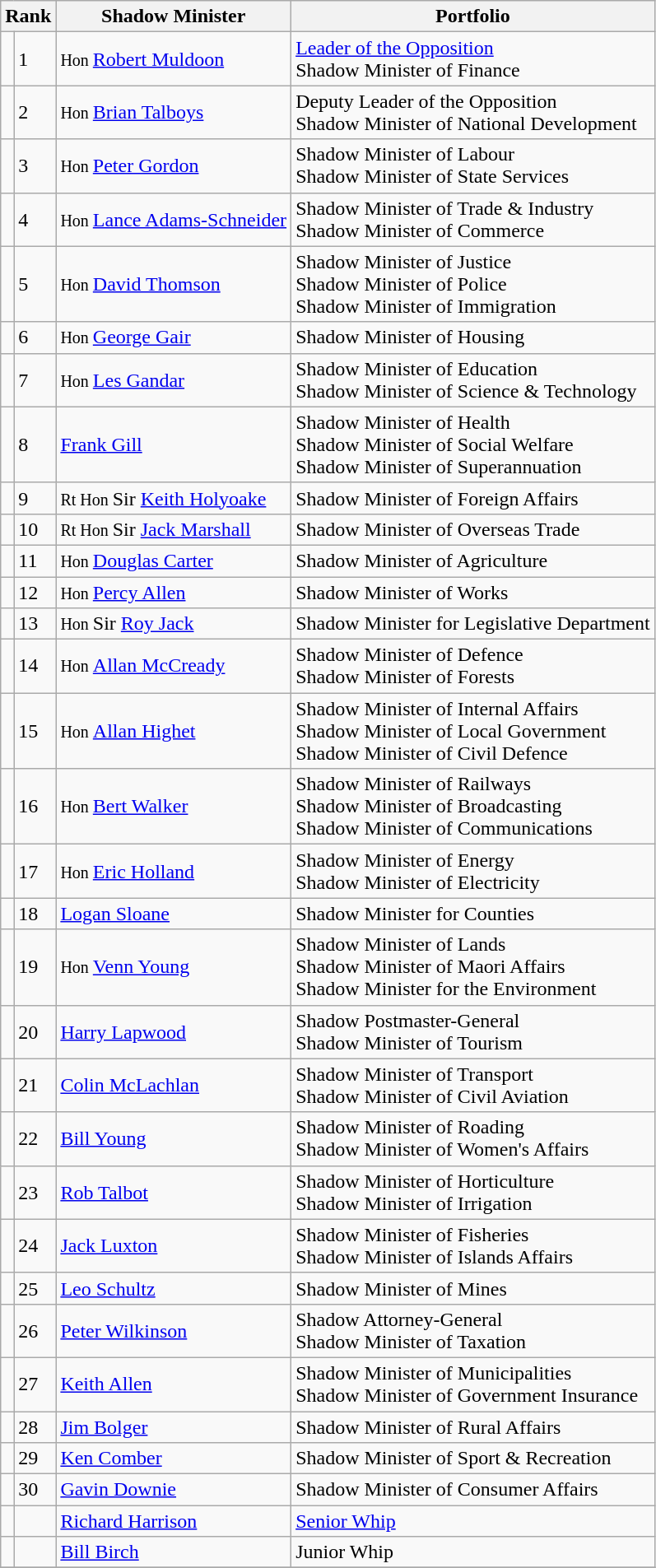<table class="wikitable">
<tr>
<th colspan="2">Rank</th>
<th>Shadow Minister</th>
<th>Portfolio</th>
</tr>
<tr>
<td bgcolor=></td>
<td>1</td>
<td><small>Hon </small><a href='#'>Robert Muldoon</a></td>
<td><a href='#'>Leader of the Opposition</a><br>Shadow Minister of Finance</td>
</tr>
<tr>
<td bgcolor=></td>
<td>2</td>
<td><small>Hon </small><a href='#'>Brian Talboys</a></td>
<td>Deputy Leader of the Opposition<br>Shadow Minister of National Development</td>
</tr>
<tr>
<td bgcolor=></td>
<td>3</td>
<td><small>Hon </small><a href='#'>Peter Gordon</a></td>
<td>Shadow Minister of Labour<br>Shadow Minister of State Services</td>
</tr>
<tr>
<td bgcolor=></td>
<td>4</td>
<td><small>Hon </small><a href='#'>Lance Adams-Schneider</a></td>
<td>Shadow Minister of Trade & Industry<br>Shadow Minister of Commerce</td>
</tr>
<tr>
<td bgcolor=></td>
<td>5</td>
<td><small>Hon </small><a href='#'>David Thomson</a></td>
<td>Shadow Minister of Justice<br>Shadow Minister of Police<br>Shadow Minister of Immigration</td>
</tr>
<tr>
<td bgcolor=></td>
<td>6</td>
<td><small>Hon </small><a href='#'>George Gair</a></td>
<td>Shadow Minister of Housing</td>
</tr>
<tr>
<td bgcolor=></td>
<td>7</td>
<td><small>Hon </small><a href='#'>Les Gandar</a></td>
<td>Shadow Minister of Education<br>Shadow Minister of Science & Technology</td>
</tr>
<tr>
<td bgcolor=></td>
<td>8</td>
<td><a href='#'>Frank Gill</a></td>
<td>Shadow Minister of Health<br>Shadow Minister of Social Welfare<br>Shadow Minister of Superannuation</td>
</tr>
<tr>
<td bgcolor=></td>
<td>9</td>
<td><small>Rt Hon </small>Sir <a href='#'>Keith Holyoake</a></td>
<td>Shadow Minister of Foreign Affairs</td>
</tr>
<tr>
<td bgcolor=></td>
<td>10</td>
<td><small>Rt Hon </small>Sir <a href='#'>Jack Marshall</a></td>
<td>Shadow Minister of Overseas Trade</td>
</tr>
<tr>
<td bgcolor=></td>
<td>11</td>
<td><small>Hon </small><a href='#'>Douglas Carter</a></td>
<td>Shadow Minister of Agriculture</td>
</tr>
<tr>
<td bgcolor=></td>
<td>12</td>
<td><small>Hon </small><a href='#'>Percy Allen</a></td>
<td>Shadow Minister of Works</td>
</tr>
<tr>
<td bgcolor=></td>
<td>13</td>
<td><small>Hon </small>Sir <a href='#'>Roy Jack</a></td>
<td>Shadow Minister for Legislative Department</td>
</tr>
<tr>
<td bgcolor=></td>
<td>14</td>
<td><small>Hon </small><a href='#'>Allan McCready</a></td>
<td>Shadow Minister of Defence<br>Shadow Minister of Forests</td>
</tr>
<tr>
<td bgcolor=></td>
<td>15</td>
<td><small>Hon </small><a href='#'>Allan Highet</a></td>
<td>Shadow Minister of Internal Affairs<br>Shadow Minister of Local Government<br>Shadow Minister of Civil Defence</td>
</tr>
<tr>
<td bgcolor=></td>
<td>16</td>
<td><small>Hon </small><a href='#'>Bert Walker</a></td>
<td>Shadow Minister of Railways<br>Shadow Minister of Broadcasting<br>Shadow Minister of Communications</td>
</tr>
<tr>
<td bgcolor=></td>
<td>17</td>
<td><small>Hon </small><a href='#'>Eric Holland</a></td>
<td>Shadow Minister of Energy<br>Shadow Minister of Electricity</td>
</tr>
<tr>
<td bgcolor=></td>
<td>18</td>
<td><a href='#'>Logan Sloane</a></td>
<td>Shadow Minister for Counties</td>
</tr>
<tr>
<td bgcolor=></td>
<td>19</td>
<td><small>Hon </small><a href='#'>Venn Young</a></td>
<td>Shadow Minister of Lands<br>Shadow Minister of Maori Affairs<br>Shadow Minister for the Environment</td>
</tr>
<tr>
<td bgcolor=></td>
<td>20</td>
<td><a href='#'>Harry Lapwood</a></td>
<td>Shadow Postmaster-General<br>Shadow Minister of Tourism</td>
</tr>
<tr>
<td bgcolor=></td>
<td>21</td>
<td><a href='#'>Colin McLachlan</a></td>
<td>Shadow Minister of Transport<br>Shadow Minister of Civil Aviation</td>
</tr>
<tr>
<td bgcolor=></td>
<td>22</td>
<td><a href='#'>Bill Young</a></td>
<td>Shadow Minister of Roading<br>Shadow Minister of Women's Affairs</td>
</tr>
<tr>
<td bgcolor=></td>
<td>23</td>
<td><a href='#'>Rob Talbot</a></td>
<td>Shadow Minister of Horticulture<br>Shadow Minister of Irrigation</td>
</tr>
<tr>
<td bgcolor=></td>
<td>24</td>
<td><a href='#'>Jack Luxton</a></td>
<td>Shadow Minister of Fisheries<br>Shadow Minister of Islands Affairs</td>
</tr>
<tr>
<td bgcolor=></td>
<td>25</td>
<td><a href='#'>Leo Schultz</a></td>
<td>Shadow Minister of Mines</td>
</tr>
<tr>
<td bgcolor=></td>
<td>26</td>
<td><a href='#'>Peter Wilkinson</a></td>
<td>Shadow Attorney-General<br>Shadow Minister of Taxation</td>
</tr>
<tr>
<td bgcolor=></td>
<td>27</td>
<td><a href='#'>Keith Allen</a></td>
<td>Shadow Minister of Municipalities<br>Shadow Minister of Government Insurance</td>
</tr>
<tr>
<td bgcolor=></td>
<td>28</td>
<td><a href='#'>Jim Bolger</a></td>
<td>Shadow Minister of Rural Affairs</td>
</tr>
<tr>
<td bgcolor=></td>
<td>29</td>
<td><a href='#'>Ken Comber</a></td>
<td>Shadow Minister of Sport & Recreation</td>
</tr>
<tr>
<td bgcolor=></td>
<td>30</td>
<td><a href='#'>Gavin Downie</a></td>
<td>Shadow Minister of Consumer Affairs</td>
</tr>
<tr>
<td bgcolor=></td>
<td></td>
<td><a href='#'>Richard Harrison</a></td>
<td><a href='#'>Senior Whip</a></td>
</tr>
<tr>
<td bgcolor=></td>
<td></td>
<td><a href='#'>Bill Birch</a></td>
<td>Junior Whip</td>
</tr>
<tr>
</tr>
</table>
